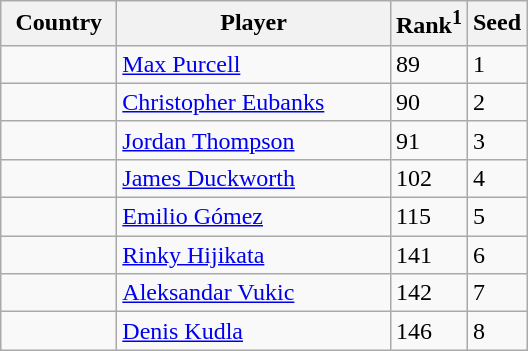<table class="sortable wikitable">
<tr>
<th width="70">Country</th>
<th width="175">Player</th>
<th>Rank<sup>1</sup></th>
<th>Seed</th>
</tr>
<tr>
<td></td>
<td><a href='#'>Max Purcell</a></td>
<td>89</td>
<td>1</td>
</tr>
<tr>
<td></td>
<td><a href='#'>Christopher Eubanks</a></td>
<td>90</td>
<td>2</td>
</tr>
<tr>
<td></td>
<td><a href='#'>Jordan Thompson</a></td>
<td>91</td>
<td>3</td>
</tr>
<tr>
<td></td>
<td><a href='#'>James Duckworth</a></td>
<td>102</td>
<td>4</td>
</tr>
<tr>
<td></td>
<td><a href='#'>Emilio Gómez</a></td>
<td>115</td>
<td>5</td>
</tr>
<tr>
<td></td>
<td><a href='#'>Rinky Hijikata</a></td>
<td>141</td>
<td>6</td>
</tr>
<tr>
<td></td>
<td><a href='#'>Aleksandar Vukic</a></td>
<td>142</td>
<td>7</td>
</tr>
<tr>
<td></td>
<td><a href='#'>Denis Kudla</a></td>
<td>146</td>
<td>8</td>
</tr>
</table>
